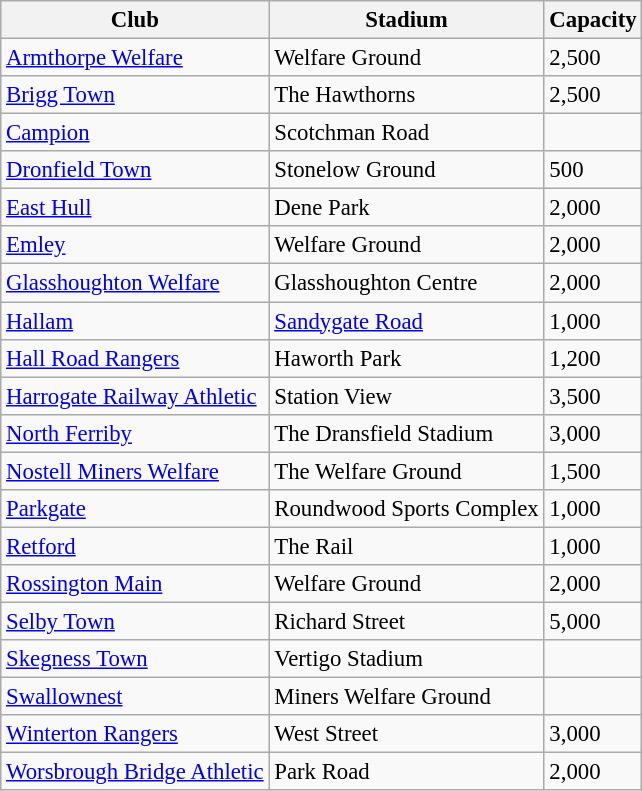<table class="wikitable sortable" style="font-size:95%">
<tr>
<th>Club</th>
<th>Stadium</th>
<th>Capacity</th>
</tr>
<tr>
<td><a href='#'>Armthorpe Welfare</a></td>
<td>Welfare Ground</td>
<td>2,500</td>
</tr>
<tr>
<td><a href='#'>Brigg Town</a></td>
<td>The Hawthorns</td>
<td>2,500</td>
</tr>
<tr>
<td><a href='#'>Campion</a></td>
<td>Scotchman Road</td>
<td></td>
</tr>
<tr>
<td><a href='#'>Dronfield Town</a></td>
<td>Stonelow Ground</td>
<td>500</td>
</tr>
<tr>
<td><a href='#'>East Hull</a></td>
<td>Dene Park</td>
<td>2,000</td>
</tr>
<tr>
<td><a href='#'>Emley</a></td>
<td>Welfare Ground</td>
<td>2,000</td>
</tr>
<tr>
<td><a href='#'>Glasshoughton Welfare</a></td>
<td>Glasshoughton Centre</td>
<td>2,000</td>
</tr>
<tr>
<td><a href='#'>Hallam</a></td>
<td><a href='#'>Sandygate Road</a></td>
<td>1,000</td>
</tr>
<tr>
<td><a href='#'>Hall Road Rangers</a></td>
<td>Haworth Park</td>
<td>1,200</td>
</tr>
<tr>
<td><a href='#'>Harrogate Railway Athletic</a></td>
<td>Station View</td>
<td>3,500</td>
</tr>
<tr>
<td><a href='#'>North Ferriby</a></td>
<td>The Dransfield Stadium</td>
<td>3,000</td>
</tr>
<tr>
<td><a href='#'>Nostell Miners Welfare</a></td>
<td>The Welfare Ground</td>
<td>1,500</td>
</tr>
<tr>
<td><a href='#'>Parkgate</a></td>
<td>Roundwood Sports Complex</td>
<td>1,000</td>
</tr>
<tr>
<td><a href='#'>Retford</a></td>
<td>The Rail</td>
<td>1,000</td>
</tr>
<tr>
<td><a href='#'>Rossington Main</a></td>
<td>Welfare Ground</td>
<td>2,000</td>
</tr>
<tr>
<td><a href='#'>Selby Town</a></td>
<td>Richard Street</td>
<td>5,000</td>
</tr>
<tr>
<td><a href='#'>Skegness Town</a></td>
<td>Vertigo Stadium</td>
<td></td>
</tr>
<tr>
<td><a href='#'>Swallownest</a></td>
<td>Miners Welfare Ground</td>
<td></td>
</tr>
<tr>
<td><a href='#'>Winterton Rangers</a></td>
<td>West Street</td>
<td>3,000</td>
</tr>
<tr>
<td><a href='#'>Worsbrough Bridge Athletic</a></td>
<td>Park Road</td>
<td>2,000</td>
</tr>
</table>
